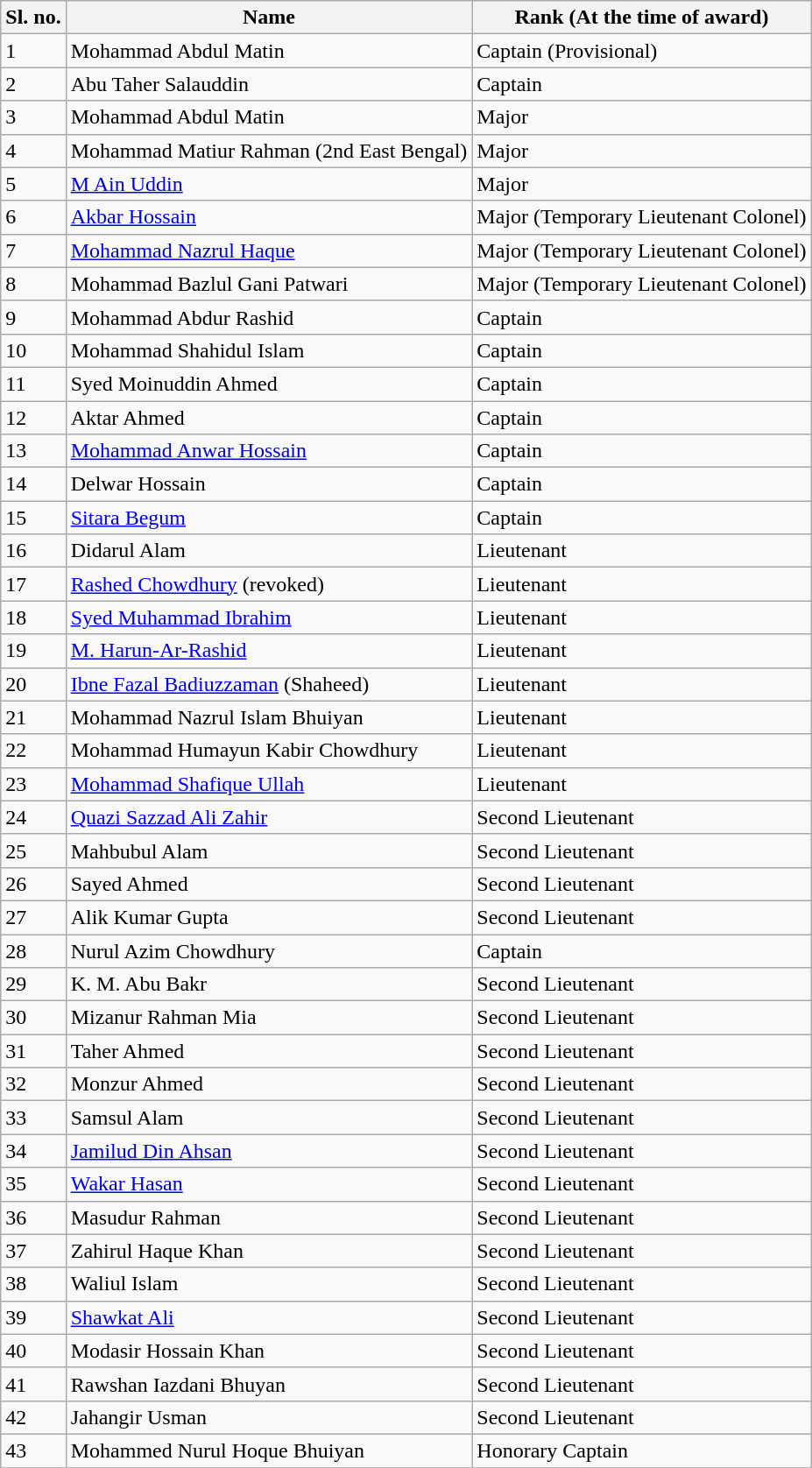<table class ="wikitable">
<tr>
<th>Sl. no.</th>
<th>Name</th>
<th>Rank (At the time of award)</th>
</tr>
<tr>
<td>1</td>
<td>Mohammad Abdul Matin</td>
<td>Captain (Provisional)</td>
</tr>
<tr>
<td>2</td>
<td>Abu Taher Salauddin</td>
<td>Captain</td>
</tr>
<tr>
<td>3</td>
<td>Mohammad Abdul Matin</td>
<td>Major</td>
</tr>
<tr>
<td>4</td>
<td>Mohammad Matiur Rahman (2nd East Bengal)</td>
<td>Major</td>
</tr>
<tr>
<td>5</td>
<td><a href='#'>M Ain Uddin</a></td>
<td>Major</td>
</tr>
<tr>
<td>6</td>
<td><a href='#'>Akbar Hossain</a></td>
<td>Major (Temporary Lieutenant Colonel)</td>
</tr>
<tr>
<td>7</td>
<td><a href='#'>Mohammad Nazrul Haque</a></td>
<td>Major (Temporary Lieutenant Colonel)</td>
</tr>
<tr>
<td>8</td>
<td>Mohammad Bazlul Gani Patwari</td>
<td>Major (Temporary Lieutenant Colonel)</td>
</tr>
<tr>
<td>9</td>
<td>Mohammad Abdur Rashid</td>
<td>Captain</td>
</tr>
<tr>
<td>10</td>
<td>Mohammad Shahidul Islam</td>
<td>Captain</td>
</tr>
<tr>
<td>11</td>
<td>Syed Moinuddin Ahmed</td>
<td>Captain</td>
</tr>
<tr>
<td>12</td>
<td>Aktar Ahmed</td>
<td>Captain</td>
</tr>
<tr>
<td>13</td>
<td><a href='#'>Mohammad Anwar Hossain</a></td>
<td>Captain</td>
</tr>
<tr>
<td>14</td>
<td>Delwar Hossain</td>
<td>Captain</td>
</tr>
<tr>
<td>15</td>
<td><a href='#'>Sitara Begum</a></td>
<td>Captain</td>
</tr>
<tr>
<td>16</td>
<td>Didarul Alam</td>
<td>Lieutenant</td>
</tr>
<tr>
<td>17</td>
<td><a href='#'>Rashed Chowdhury</a> (revoked)</td>
<td>Lieutenant</td>
</tr>
<tr>
<td>18</td>
<td><a href='#'>Syed Muhammad Ibrahim</a></td>
<td>Lieutenant</td>
</tr>
<tr>
<td>19</td>
<td><a href='#'>M. Harun-Ar-Rashid</a></td>
<td>Lieutenant</td>
</tr>
<tr>
<td>20</td>
<td><a href='#'>Ibne Fazal Badiuzzaman</a> (Shaheed)</td>
<td>Lieutenant</td>
</tr>
<tr>
<td>21</td>
<td>Mohammad Nazrul Islam Bhuiyan</td>
<td>Lieutenant</td>
</tr>
<tr>
<td>22</td>
<td>Mohammad Humayun Kabir Chowdhury</td>
<td>Lieutenant</td>
</tr>
<tr>
<td>23</td>
<td><a href='#'>Mohammad Shafique Ullah</a></td>
<td>Lieutenant</td>
</tr>
<tr>
<td>24</td>
<td><a href='#'>Quazi Sazzad Ali Zahir</a></td>
<td>Second Lieutenant</td>
</tr>
<tr>
<td>25</td>
<td>Mahbubul Alam</td>
<td>Second Lieutenant</td>
</tr>
<tr>
<td>26</td>
<td>Sayed Ahmed</td>
<td>Second Lieutenant</td>
</tr>
<tr>
<td>27</td>
<td>Alik Kumar Gupta</td>
<td>Second Lieutenant</td>
</tr>
<tr>
<td>28</td>
<td>Nurul Azim Chowdhury</td>
<td>Captain</td>
</tr>
<tr>
<td>29</td>
<td>K. M. Abu Bakr</td>
<td>Second Lieutenant</td>
</tr>
<tr>
<td>30</td>
<td>Mizanur Rahman Mia</td>
<td>Second Lieutenant</td>
</tr>
<tr>
<td>31</td>
<td>Taher Ahmed</td>
<td>Second Lieutenant</td>
</tr>
<tr>
<td>32</td>
<td>Monzur Ahmed</td>
<td>Second Lieutenant</td>
</tr>
<tr>
<td>33</td>
<td>Samsul Alam</td>
<td>Second Lieutenant</td>
</tr>
<tr>
<td>34</td>
<td><a href='#'>Jamilud Din Ahsan</a></td>
<td>Second Lieutenant</td>
</tr>
<tr>
<td>35</td>
<td><a href='#'>Wakar Hasan</a></td>
<td>Second Lieutenant</td>
</tr>
<tr>
<td>36</td>
<td>Masudur Rahman</td>
<td>Second Lieutenant</td>
</tr>
<tr>
<td>37</td>
<td>Zahirul Haque Khan</td>
<td>Second Lieutenant</td>
</tr>
<tr>
<td>38</td>
<td>Waliul Islam</td>
<td>Second Lieutenant</td>
</tr>
<tr>
<td>39</td>
<td><a href='#'>Shawkat Ali</a></td>
<td>Second Lieutenant</td>
</tr>
<tr>
<td>40</td>
<td>Modasir Hossain Khan</td>
<td>Second Lieutenant</td>
</tr>
<tr>
<td>41</td>
<td>Rawshan Iazdani Bhuyan</td>
<td>Second Lieutenant</td>
</tr>
<tr>
<td>42</td>
<td>Jahangir Usman</td>
<td>Second Lieutenant</td>
</tr>
<tr>
<td>43</td>
<td>Mohammed Nurul Hoque Bhuiyan</td>
<td>Honorary Captain</td>
</tr>
<tr>
</tr>
</table>
